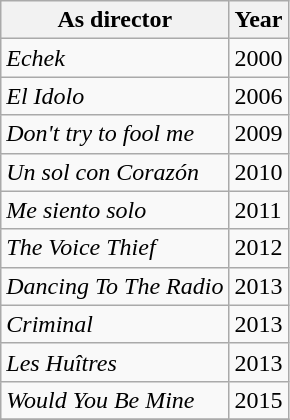<table class="wikitable">
<tr>
<th>As director</th>
<th>Year</th>
</tr>
<tr>
<td><em>Echek</em></td>
<td>2000</td>
</tr>
<tr>
<td><em>El Idolo</em></td>
<td>2006</td>
</tr>
<tr>
<td><em>Don't try to fool me</em></td>
<td>2009</td>
</tr>
<tr>
<td><em>Un sol con Corazón</em></td>
<td>2010</td>
</tr>
<tr>
<td><em>Me siento solo</em></td>
<td>2011</td>
</tr>
<tr>
<td><em>The Voice Thief</em></td>
<td>2012</td>
</tr>
<tr>
<td><em>Dancing To The Radio</em></td>
<td>2013</td>
</tr>
<tr>
<td><em>Criminal</em></td>
<td>2013</td>
</tr>
<tr>
<td><em>Les Huîtres</em></td>
<td>2013</td>
</tr>
<tr>
<td><em>Would You Be Mine</em></td>
<td>2015</td>
</tr>
<tr>
</tr>
</table>
